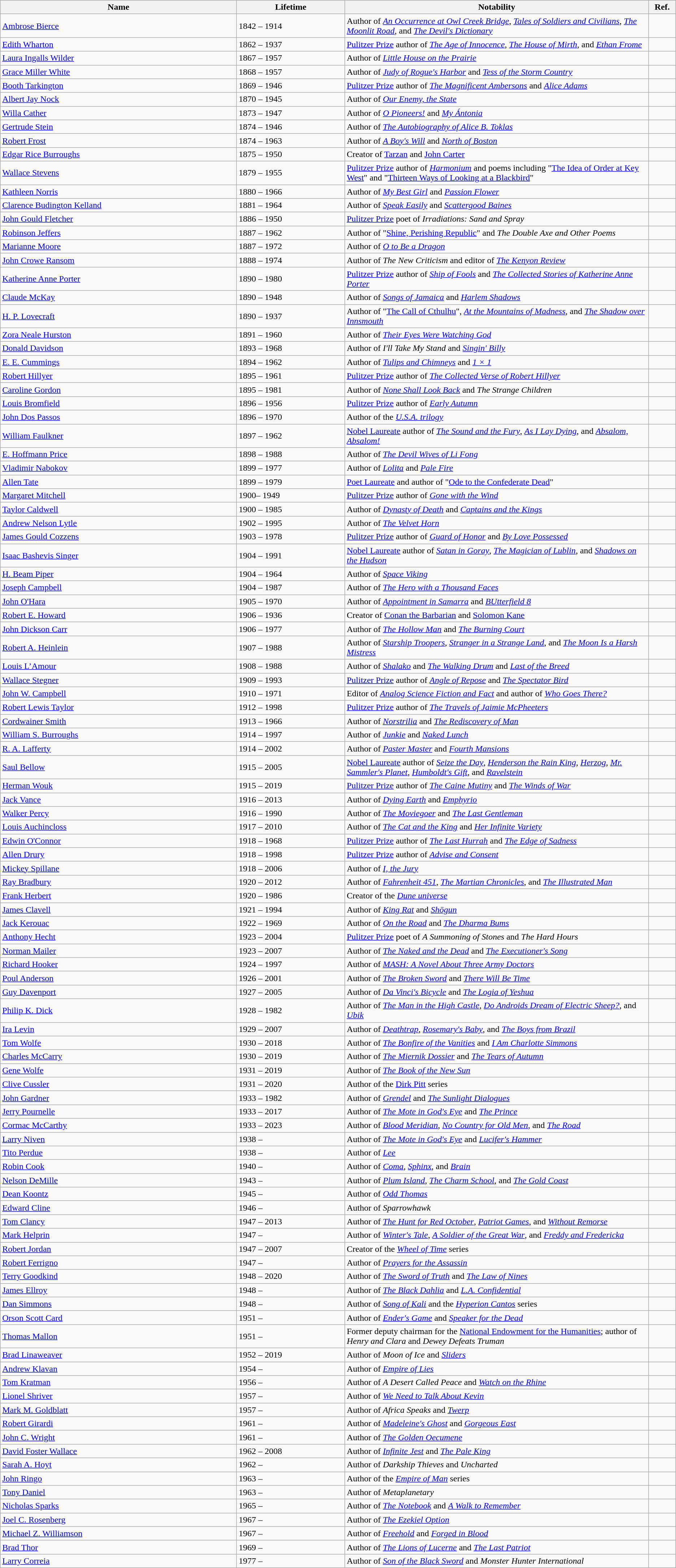<table class="wikitable sortable">
<tr>
<th width="35%">Name</th>
<th width="16%">Lifetime</th>
<th width="45%">Notability</th>
<th class="unsortable" width="17%">Ref.</th>
</tr>
<tr>
<td><a href='#'>Ambrose Bierce</a></td>
<td>1842 – 1914</td>
<td>Author of <em><a href='#'>An Occurrence at Owl Creek Bridge</a></em>, <em><a href='#'>Tales of Soldiers and Civilians</a></em>, <em><a href='#'>The Moonlit Road</a></em>, and <em><a href='#'>The Devil's Dictionary</a></em></td>
<td></td>
</tr>
<tr>
<td><a href='#'>Edith Wharton</a></td>
<td>1862 – 1937</td>
<td><a href='#'>Pulitzer Prize</a> author of <em><a href='#'>The Age of Innocence</a></em>, <em><a href='#'>The House of Mirth</a></em>, and <em><a href='#'>Ethan Frome</a></em></td>
<td></td>
</tr>
<tr>
<td><a href='#'>Laura Ingalls Wilder</a></td>
<td>1867 – 1957</td>
<td>Author of <em><a href='#'>Little House on the Prairie</a></em></td>
<td></td>
</tr>
<tr>
<td><a href='#'>Grace Miller White</a></td>
<td>1868 – 1957</td>
<td>Author of <em><a href='#'>Judy of Rogue's Harbor</a></em> and <a href='#'><em>Tess of the Storm Country</em></a></td>
<td></td>
</tr>
<tr>
<td><a href='#'>Booth Tarkington</a></td>
<td>1869 – 1946</td>
<td><a href='#'>Pulitzer Prize</a> author of <em><a href='#'>The Magnificent Ambersons</a></em> and <a href='#'><em>Alice Adams</em></a></td>
<td></td>
</tr>
<tr>
<td><a href='#'>Albert Jay Nock</a></td>
<td>1870 – 1945</td>
<td>Author of <em><a href='#'>Our Enemy, the State</a></em></td>
<td></td>
</tr>
<tr>
<td><a href='#'>Willa Cather</a></td>
<td>1873 – 1947</td>
<td>Author of <em><a href='#'>O Pioneers!</a></em> and <em><a href='#'>My Ántonia</a></em></td>
<td></td>
</tr>
<tr>
<td><a href='#'>Gertrude Stein</a></td>
<td>1874 – 1946</td>
<td>Author of <em><a href='#'>The Autobiography of Alice B. Toklas</a></em></td>
<td></td>
</tr>
<tr>
<td><a href='#'>Robert Frost</a></td>
<td>1874 – 1963</td>
<td>Author of <em><a href='#'>A Boy's Will</a></em> and <em><a href='#'>North of Boston</a></em></td>
<td></td>
</tr>
<tr>
<td><a href='#'>Edgar Rice Burroughs</a></td>
<td>1875 – 1950</td>
<td>Creator of <a href='#'>Tarzan</a> and <a href='#'>John Carter</a></td>
<td></td>
</tr>
<tr>
<td><a href='#'>Wallace Stevens</a></td>
<td>1879 – 1955</td>
<td><a href='#'>Pulitzer Prize</a> author of <a href='#'><em>Harmonium</em></a> and poems including "<a href='#'>The Idea of Order at Key West</a>" and "<a href='#'>Thirteen Ways of Looking at a Blackbird</a>"</td>
<td></td>
</tr>
<tr>
<td><a href='#'>Kathleen Norris</a></td>
<td>1880 – 1966</td>
<td>Author of <em><a href='#'>My Best Girl</a></em> and <a href='#'><em>Passion Flower</em></a></td>
<td></td>
</tr>
<tr>
<td><a href='#'>Clarence Budington Kelland</a></td>
<td>1881 – 1964</td>
<td>Author of <em><a href='#'>Speak Easily</a></em> and <em><a href='#'>Scattergood Baines</a></em></td>
<td></td>
</tr>
<tr>
<td><a href='#'>John Gould Fletcher</a></td>
<td>1886 – 1950</td>
<td><a href='#'>Pulitzer Prize</a> poet of <em>Irradiations: Sand and Spray</em></td>
<td></td>
</tr>
<tr>
<td><a href='#'>Robinson Jeffers</a></td>
<td>1887 – 1962</td>
<td>Author of "<a href='#'>Shine, Perishing Republic</a>" and <em>The Double Axe and Other Poems</em></td>
<td></td>
</tr>
<tr>
<td><a href='#'>Marianne Moore</a></td>
<td>1887 – 1972</td>
<td>Author of <em><a href='#'>O to Be a Dragon</a></em></td>
<td></td>
</tr>
<tr>
<td><a href='#'>John Crowe Ransom</a></td>
<td>1888 – 1974</td>
<td>Author of <em>The New Criticism</em> and editor of <em><a href='#'>The Kenyon Review</a></em></td>
<td></td>
</tr>
<tr>
<td><a href='#'>Katherine Anne Porter</a></td>
<td>1890 – 1980</td>
<td><a href='#'>Pulitzer Prize</a> author of <a href='#'><em>Ship of Fools</em></a> and <em><a href='#'>The Collected Stories of Katherine Anne Porter</a></em></td>
<td></td>
</tr>
<tr>
<td><a href='#'>Claude McKay</a></td>
<td>1890 – 1948</td>
<td>Author of <em><a href='#'>Songs of Jamaica</a></em> and <a href='#'><em>Harlem Shadows</em></a></td>
<td></td>
</tr>
<tr>
<td><a href='#'>H. P. Lovecraft</a></td>
<td>1890 – 1937</td>
<td>Author of "<a href='#'>The Call of Cthulhu</a>", <em><a href='#'>At the Mountains of Madness</a></em>, and <em><a href='#'>The Shadow over Innsmouth</a></em></td>
<td></td>
</tr>
<tr>
<td><a href='#'>Zora Neale Hurston</a></td>
<td>1891 – 1960</td>
<td>Author of <em><a href='#'>Their Eyes Were Watching God</a></em></td>
<td></td>
</tr>
<tr>
<td><a href='#'>Donald Davidson</a></td>
<td>1893 – 1968</td>
<td>Author of <em>I'll Take My Stand</em> and <em><a href='#'>Singin' Billy</a></em></td>
<td></td>
</tr>
<tr>
<td><a href='#'>E. E. Cummings</a></td>
<td>1894 – 1962</td>
<td>Author of <em><a href='#'>Tulips and Chimneys</a></em> and <em><a href='#'>1 × 1</a></em></td>
<td></td>
</tr>
<tr>
<td><a href='#'>Robert Hillyer</a></td>
<td>1895 – 1961</td>
<td><a href='#'>Pulitzer Prize</a> author of <em><a href='#'>The Collected Verse of Robert Hillyer</a></em></td>
<td></td>
</tr>
<tr>
<td><a href='#'>Caroline Gordon</a></td>
<td>1895 – 1981</td>
<td>Author of <em><a href='#'>None Shall Look Back</a></em> and <em>The Strange Children</em></td>
<td></td>
</tr>
<tr>
<td><a href='#'>Louis Bromfield</a></td>
<td>1896 – 1956</td>
<td><a href='#'>Pulitzer Prize</a> author of <em><a href='#'>Early Autumn</a></em></td>
<td></td>
</tr>
<tr>
<td><a href='#'>John Dos Passos</a></td>
<td>1896 – 1970</td>
<td>Author of the <a href='#'><em>U.S.A. trilogy</em></a></td>
<td></td>
</tr>
<tr>
<td><a href='#'>William Faulkner</a></td>
<td>1897 – 1962</td>
<td><a href='#'>Nobel Laureate</a> author of <em><a href='#'>The Sound and the Fury</a></em>, <em><a href='#'>As I Lay Dying</a></em>, and <em><a href='#'>Absalom, Absalom!</a></em></td>
<td></td>
</tr>
<tr>
<td><a href='#'>E. Hoffmann Price</a></td>
<td>1898 – 1988</td>
<td>Author of <em><a href='#'>The Devil Wives of Li Fong</a></em></td>
<td></td>
</tr>
<tr>
<td><a href='#'>Vladimir Nabokov</a></td>
<td>1899 – 1977</td>
<td>Author of <em><a href='#'>Lolita</a></em> and <em><a href='#'>Pale Fire</a></em></td>
<td></td>
</tr>
<tr>
<td><a href='#'>Allen Tate</a></td>
<td>1899 – 1979</td>
<td><a href='#'>Poet Laureate</a> and author of "<a href='#'>Ode to the Confederate Dead</a>"</td>
<td></td>
</tr>
<tr>
<td><a href='#'>Margaret Mitchell</a></td>
<td>1900– 1949</td>
<td><a href='#'>Pulitzer Prize</a> author of <a href='#'><em>Gone with the Wind</em></a></td>
<td></td>
</tr>
<tr>
<td><a href='#'>Taylor Caldwell</a></td>
<td>1900 – 1985</td>
<td>Author of <em><a href='#'>Dynasty of Death</a></em> and <em><a href='#'>Captains and the Kings</a></em></td>
<td></td>
</tr>
<tr>
<td><a href='#'>Andrew Nelson Lytle</a></td>
<td>1902 – 1995</td>
<td>Author of <em><a href='#'>The Velvet Horn</a></em></td>
<td></td>
</tr>
<tr>
<td><a href='#'>James Gould Cozzens</a></td>
<td>1903 – 1978</td>
<td><a href='#'>Pulitzer Prize</a> author of <em><a href='#'>Guard of Honor</a></em> and <em><a href='#'>By Love Possessed</a></em></td>
<td></td>
</tr>
<tr>
<td><a href='#'>Isaac Bashevis Singer</a></td>
<td>1904 – 1991</td>
<td><a href='#'>Nobel Laureate</a> author of <em><a href='#'>Satan in Goray</a></em>, <em><a href='#'>The Magician of Lublin</a></em>, and <em><a href='#'>Shadows on the Hudson</a></em></td>
<td></td>
</tr>
<tr>
<td><a href='#'>H. Beam Piper</a></td>
<td>1904 – 1964</td>
<td>Author of <em><a href='#'>Space Viking</a></em></td>
<td></td>
</tr>
<tr>
<td><a href='#'>Joseph Campbell</a></td>
<td>1904 – 1987</td>
<td>Author of <em><a href='#'>The Hero with a Thousand Faces</a></em></td>
<td></td>
</tr>
<tr>
<td><a href='#'>John O'Hara</a></td>
<td>1905 – 1970</td>
<td>Author of <em><a href='#'>Appointment in Samarra</a></em> and <em><a href='#'>BUtterfield 8</a></em></td>
<td></td>
</tr>
<tr>
<td><a href='#'>Robert E. Howard</a></td>
<td>1906 – 1936</td>
<td>Creator of <a href='#'>Conan the Barbarian</a> and <a href='#'>Solomon Kane</a></td>
<td></td>
</tr>
<tr>
<td><a href='#'>John Dickson Carr</a></td>
<td>1906 – 1977</td>
<td>Author of <em><a href='#'>The Hollow Man</a></em> and <em><a href='#'>The Burning Court</a></em></td>
<td></td>
</tr>
<tr>
<td><a href='#'>Robert A. Heinlein</a></td>
<td>1907 – 1988</td>
<td>Author of <em><a href='#'>Starship Troopers</a></em>, <em><a href='#'>Stranger in a Strange Land</a></em>, and <em><a href='#'>The Moon Is a Harsh Mistress</a></em></td>
<td></td>
</tr>
<tr>
<td><a href='#'>Louis L’Amour</a></td>
<td>1908 – 1988</td>
<td>Author of <em><a href='#'>Shalako</a></em> and <em><a href='#'>The Walking Drum</a></em> and <em><a href='#'>Last of the Breed</a></em></td>
<td></td>
</tr>
<tr>
<td><a href='#'>Wallace Stegner</a></td>
<td>1909 – 1993</td>
<td><a href='#'>Pulitzer Prize</a> author of <em><a href='#'>Angle of Repose</a></em> and <em><a href='#'>The Spectator Bird</a></em></td>
<td></td>
</tr>
<tr>
<td><a href='#'>John W. Campbell</a></td>
<td>1910 – 1971</td>
<td>Editor of <em><a href='#'>Analog Science Fiction and Fact</a></em> and author of <em><a href='#'>Who Goes There?</a></em></td>
<td></td>
</tr>
<tr>
<td><a href='#'>Robert Lewis Taylor</a></td>
<td>1912 – 1998</td>
<td><a href='#'>Pulitzer Prize</a> author of <em><a href='#'>The Travels of Jaimie McPheeters</a></em></td>
<td></td>
</tr>
<tr>
<td><a href='#'>Cordwainer Smith</a></td>
<td>1913 – 1966</td>
<td>Author of <em><a href='#'>Norstrilia</a></em> and <em><a href='#'>The Rediscovery of Man</a></em></td>
<td></td>
</tr>
<tr>
<td><a href='#'>William S. Burroughs</a></td>
<td>1914 – 1997</td>
<td>Author of <em><a href='#'>Junkie</a></em> and <em><a href='#'>Naked Lunch</a></em></td>
<td></td>
</tr>
<tr>
<td><a href='#'>R. A. Lafferty</a></td>
<td>1914 – 2002</td>
<td>Author of <em><a href='#'>Paster Master</a></em> and <em><a href='#'>Fourth Mansions</a></em></td>
<td></td>
</tr>
<tr>
<td><a href='#'>Saul Bellow</a></td>
<td>1915 – 2005</td>
<td><a href='#'>Nobel Laureate</a> author of <em><a href='#'>Seize the Day</a></em>, <em><a href='#'>Henderson the Rain King</a></em>, <em><a href='#'>Herzog</a></em>, <em><a href='#'>Mr. Sammler's Planet</a></em>, <em><a href='#'>Humboldt's Gift</a></em>, and <em><a href='#'>Ravelstein</a></em></td>
<td></td>
</tr>
<tr>
<td><a href='#'>Herman Wouk</a></td>
<td>1915 – 2019</td>
<td><a href='#'>Pulitzer Prize</a> author of <em><a href='#'>The Caine Mutiny</a></em> and <em><a href='#'>The Winds of War</a></em></td>
<td></td>
</tr>
<tr>
<td><a href='#'>Jack Vance</a></td>
<td>1916 – 2013</td>
<td>Author of <em><a href='#'>Dying Earth</a></em> and <em><a href='#'>Emphyrio</a></em></td>
<td></td>
</tr>
<tr>
<td><a href='#'>Walker Percy</a></td>
<td>1916 – 1990</td>
<td>Author of <em><a href='#'>The Moviegoer</a></em> and <em><a href='#'>The Last Gentleman</a></em></td>
<td></td>
</tr>
<tr>
<td><a href='#'>Louis Auchincloss</a></td>
<td>1917 – 2010</td>
<td>Author of <em><a href='#'>The Cat and the King</a></em> and <em><a href='#'>Her Infinite Variety</a></em></td>
<td></td>
</tr>
<tr>
<td><a href='#'>Edwin O'Connor</a></td>
<td>1918 – 1968</td>
<td><a href='#'>Pulitzer Prize</a> author of <em><a href='#'>The Last Hurrah</a></em> and <em><a href='#'>The Edge of Sadness</a></em></td>
<td></td>
</tr>
<tr>
<td><a href='#'>Allen Drury</a></td>
<td>1918 – 1998</td>
<td><a href='#'>Pulitzer Prize</a> author of <em><a href='#'>Advise and Consent</a></em></td>
<td></td>
</tr>
<tr>
<td><a href='#'>Mickey Spillane</a></td>
<td>1918 – 2006</td>
<td>Author of <em><a href='#'>I, the Jury</a></em></td>
<td></td>
</tr>
<tr>
<td><a href='#'>Ray Bradbury</a></td>
<td>1920 – 2012</td>
<td>Author of <em><a href='#'>Fahrenheit 451</a></em>, <em><a href='#'>The Martian Chronicles</a></em>, and <em><a href='#'>The Illustrated Man</a></em></td>
<td></td>
</tr>
<tr>
<td><a href='#'>Frank Herbert</a></td>
<td>1920 – 1986</td>
<td>Creator of the <em><a href='#'>Dune universe</a></em></td>
<td></td>
</tr>
<tr>
<td><a href='#'>James Clavell</a></td>
<td>1921 – 1994</td>
<td>Author of <a href='#'><em>King Rat</em></a> and <a href='#'><em>Shōgun</em></a></td>
<td></td>
</tr>
<tr>
<td><a href='#'>Jack Kerouac</a></td>
<td>1922 – 1969</td>
<td>Author of <em><a href='#'>On the Road</a></em> and <em><a href='#'>The Dharma Bums</a></em></td>
<td></td>
</tr>
<tr>
<td><a href='#'>Anthony Hecht</a></td>
<td>1923 – 2004</td>
<td><a href='#'>Pulitzer Prize</a> poet of <em>A Summoning of Stones</em> and <em>The Hard Hours</em></td>
<td></td>
</tr>
<tr>
<td><a href='#'>Norman Mailer</a></td>
<td>1923 – 2007</td>
<td>Author of <em><a href='#'>The Naked and the Dead</a></em> and <em><a href='#'>The Executioner's Song</a></em></td>
<td></td>
</tr>
<tr>
<td><a href='#'>Richard Hooker</a></td>
<td>1924 – 1997</td>
<td>Author of <em><a href='#'>MASH: A Novel About Three Army Doctors</a></em></td>
<td></td>
</tr>
<tr>
<td><a href='#'>Poul Anderson</a></td>
<td>1926 – 2001</td>
<td>Author of <em><a href='#'>The Broken Sword</a></em> and <em><a href='#'>There Will Be Time</a></em></td>
<td></td>
</tr>
<tr>
<td><a href='#'>Guy Davenport</a></td>
<td>1927 – 2005</td>
<td>Author of <em><a href='#'>Da Vinci's Bicycle</a></em> and <em><a href='#'>The Logia of Yeshua</a></em></td>
<td></td>
</tr>
<tr>
<td><a href='#'>Philip K. Dick</a></td>
<td>1928 – 1982</td>
<td>Author of <em><a href='#'>The Man in the High Castle</a></em>, <em><a href='#'>Do Androids Dream of Electric Sheep?</a></em>, and <em><a href='#'>Ubik</a></em></td>
<td></td>
</tr>
<tr>
<td><a href='#'>Ira Levin</a></td>
<td>1929 – 2007</td>
<td>Author of <a href='#'><em>Deathtrap</em></a>, <a href='#'><em>Rosemary's Baby</em></a>, and <a href='#'><em>The Boys from Brazil</em></a></td>
<td></td>
</tr>
<tr>
<td><a href='#'>Tom Wolfe</a></td>
<td>1930 – 2018</td>
<td>Author of <em><a href='#'>The Bonfire of the Vanities</a></em> and <em><a href='#'>I Am Charlotte Simmons</a></em></td>
<td></td>
</tr>
<tr>
<td><a href='#'>Charles McCarry</a></td>
<td>1930 – 2019</td>
<td>Author of <em><a href='#'>The Miernik Dossier</a></em> and <em><a href='#'>The Tears of Autumn</a></em></td>
<td></td>
</tr>
<tr>
<td><a href='#'>Gene Wolfe</a></td>
<td>1931 – 2019</td>
<td>Author of <em><a href='#'>The Book of the New Sun</a></em></td>
<td></td>
</tr>
<tr>
<td><a href='#'>Clive Cussler</a></td>
<td>1931 – 2020</td>
<td>Author of the <a href='#'>Dirk Pitt</a> series</td>
<td></td>
</tr>
<tr>
<td><a href='#'>John Gardner</a></td>
<td>1933 – 1982</td>
<td>Author of <a href='#'><em>Grendel</em></a> and <em><a href='#'>The Sunlight Dialogues</a></em></td>
<td></td>
</tr>
<tr>
<td><a href='#'>Jerry Pournelle</a></td>
<td>1933 – 2017</td>
<td>Author of <em><a href='#'>The Mote in God's Eye</a></em> and <a href='#'><em>The Prince</em></a></td>
<td></td>
</tr>
<tr>
<td><a href='#'>Cormac McCarthy</a></td>
<td>1933 – 2023</td>
<td>Author of <em><a href='#'>Blood Meridian</a></em>, <a href='#'><em>No Country for Old Men</em></a>, and <em><a href='#'>The Road</a></em></td>
<td></td>
</tr>
<tr>
<td><a href='#'>Larry Niven</a></td>
<td>1938 –</td>
<td>Author of <em><a href='#'>The Mote in God's Eye</a></em> and <em><a href='#'>Lucifer's Hammer</a></em></td>
<td></td>
</tr>
<tr>
<td><a href='#'>Tito Perdue</a></td>
<td>1938 –</td>
<td>Author of <a href='#'><em>Lee</em></a></td>
<td></td>
</tr>
<tr>
<td><a href='#'>Robin Cook</a></td>
<td>1940 –</td>
<td>Author of <a href='#'><em>Coma</em></a>, <a href='#'><em>Sphinx</em></a>, and <a href='#'><em>Brain</em></a></td>
<td></td>
</tr>
<tr>
<td><a href='#'>Nelson DeMille</a></td>
<td>1943 –</td>
<td>Author of <a href='#'><em>Plum Island</em></a>, <a href='#'><em>The Charm School</em></a>, and <a href='#'><em>The Gold Coast</em></a></td>
<td></td>
</tr>
<tr>
<td><a href='#'>Dean Koontz</a></td>
<td>1945 –</td>
<td>Author of <a href='#'><em>Odd Thomas</em></a></td>
<td></td>
</tr>
<tr>
<td><a href='#'>Edward Cline</a></td>
<td>1946 –</td>
<td>Author of <em>Sparrowhawk</em></td>
<td></td>
</tr>
<tr>
<td><a href='#'>Tom Clancy</a></td>
<td>1947 – 2013</td>
<td>Author of <em><a href='#'>The Hunt for Red October</a></em>, <em><a href='#'>Patriot Games</a></em>, and <em><a href='#'>Without Remorse</a></em></td>
<td></td>
</tr>
<tr>
<td><a href='#'>Mark Helprin</a></td>
<td>1947 –</td>
<td>Author of <em><a href='#'>Winter's Tale</a></em>, <em><a href='#'>A Soldier of the Great War</a></em>, and <em><a href='#'>Freddy and Fredericka</a></em></td>
<td></td>
</tr>
<tr>
<td><a href='#'>Robert Jordan</a></td>
<td>1947 – 2007</td>
<td>Creator of the <em><a href='#'>Wheel of Time</a></em> series</td>
<td></td>
</tr>
<tr>
<td><a href='#'>Robert Ferrigno</a></td>
<td>1947 –</td>
<td>Author of <em><a href='#'>Prayers for the Assassin</a></em></td>
<td></td>
</tr>
<tr>
<td><a href='#'>Terry Goodkind</a></td>
<td>1948 – 2020</td>
<td>Author of <em><a href='#'>The Sword of Truth</a></em> and <em><a href='#'>The Law of Nines</a></em></td>
<td></td>
</tr>
<tr>
<td><a href='#'>James Ellroy</a></td>
<td>1948 –</td>
<td>Author of <em><a href='#'>The Black Dahlia</a></em> and <em><a href='#'>L.A. Confidential</a></em></td>
<td></td>
</tr>
<tr>
<td><a href='#'>Dan Simmons</a></td>
<td>1948 –</td>
<td>Author of <em><a href='#'>Song of Kali</a></em> and the <em><a href='#'>Hyperion Cantos</a></em> series</td>
<td></td>
</tr>
<tr>
<td><a href='#'>Orson Scott Card</a></td>
<td>1951 –</td>
<td>Author of <em><a href='#'>Ender's Game</a></em> and <em><a href='#'>Speaker for the Dead</a></em></td>
<td></td>
</tr>
<tr>
<td><a href='#'>Thomas Mallon</a></td>
<td>1951 –</td>
<td>Former deputy chairman for the <a href='#'>National Endowment for the Humanities</a>; author of <em>Henry and Clara</em> and <em>Dewey Defeats Truman</em></td>
<td></td>
</tr>
<tr>
<td><a href='#'>Brad Linaweaver</a></td>
<td>1952 – 2019</td>
<td>Author of <em>Moon of Ice</em> and <a href='#'><em>Sliders</em></a></td>
<td></td>
</tr>
<tr>
<td><a href='#'>Andrew Klavan</a></td>
<td>1954 –</td>
<td>Author of <em><a href='#'>Empire of Lies</a></em></td>
<td></td>
</tr>
<tr>
<td><a href='#'>Tom Kratman</a></td>
<td>1956 –</td>
<td>Author of <em>A Desert Called Peace</em> and <a href='#'><em>Watch on the Rhine</em></a></td>
<td></td>
</tr>
<tr>
<td><a href='#'>Lionel Shriver</a></td>
<td>1957 –</td>
<td>Author of <em><a href='#'>We Need to Talk About Kevin</a></em></td>
<td></td>
</tr>
<tr>
<td><a href='#'>Mark M. Goldblatt</a></td>
<td>1957 –</td>
<td>Author of <em>Africa Speaks</em> and <em><a href='#'>Twerp</a></em></td>
<td></td>
</tr>
<tr>
<td><a href='#'>Robert Girardi</a></td>
<td>1961 –</td>
<td>Author of <em><a href='#'>Madeleine's Ghost</a></em> and <em><a href='#'>Gorgeous East</a></em></td>
</tr>
<tr>
<td><a href='#'>John C. Wright</a></td>
<td>1961 –</td>
<td>Author of <em><a href='#'>The Golden Oecumene</a></em></td>
<td></td>
</tr>
<tr>
<td><a href='#'>David Foster Wallace</a></td>
<td>1962 – 2008</td>
<td>Author of <em><a href='#'>Infinite Jest</a></em> and <em><a href='#'>The Pale King</a></em></td>
<td></td>
</tr>
<tr>
<td><a href='#'>Sarah A. Hoyt</a></td>
<td>1962 –</td>
<td>Author of <em>Darkship Thieves</em> and <em>Uncharted</em></td>
<td></td>
</tr>
<tr>
<td><a href='#'>John Ringo</a></td>
<td>1963 –</td>
<td>Author of the <em><a href='#'>Empire of Man</a></em> series</td>
<td></td>
</tr>
<tr>
<td><a href='#'>Tony Daniel</a></td>
<td>1963 –</td>
<td>Author of <em>Metaplanetary</em></td>
<td></td>
</tr>
<tr>
<td><a href='#'>Nicholas Sparks</a></td>
<td>1965 –</td>
<td>Author of <a href='#'><em>The Notebook</em></a> and <a href='#'><em>A Walk to Remember</em></a></td>
<td></td>
</tr>
<tr>
<td><a href='#'>Joel C. Rosenberg</a></td>
<td>1967 –</td>
<td>Author of <em><a href='#'>The Ezekiel Option</a></em></td>
<td></td>
</tr>
<tr>
<td><a href='#'>Michael Z. Williamson</a></td>
<td>1967 –</td>
<td>Author of <a href='#'><em>Freehold</em></a> and <em><a href='#'>Forged in Blood</a></em></td>
<td></td>
</tr>
<tr>
<td><a href='#'>Brad Thor</a></td>
<td>1969 –</td>
<td>Author of <em><a href='#'>The Lions of Lucerne</a></em> and <em><a href='#'>The Last Patriot</a></em></td>
<td></td>
</tr>
<tr>
<td><a href='#'>Larry Correia</a></td>
<td>1977 –</td>
<td>Author of <em><a href='#'>Son of the Black Sword</a></em> and <em>Monster Hunter International</em></td>
<td></td>
</tr>
</table>
